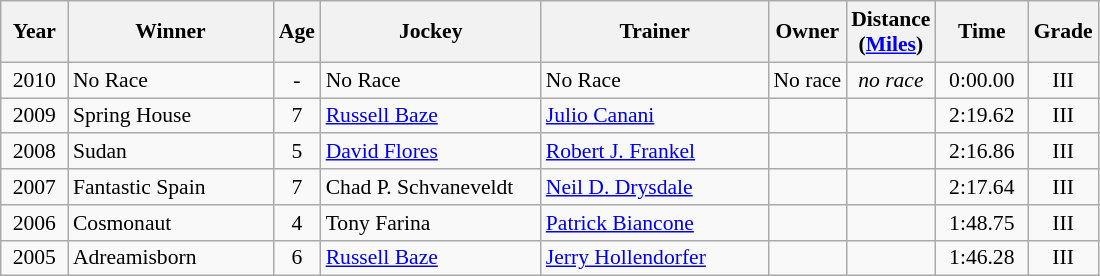<table class="wikitable sortable" style="font-size:90%">
<tr>
<th style="width:38px">Year<br></th>
<th style="width:130px">Winner<br></th>
<th style="width:25px">Age<br></th>
<th style="width:140px">Jockey<br></th>
<th style="width:145px">Trainer<br></th>
<th>Owner<br></th>
<th style="width:45px">Distance<br> (<a href='#'>Miles</a>)</th>
<th style="width:55px">Time<br></th>
<th style="width:40px">Grade</th>
</tr>
<tr>
<td align=center>2010</td>
<td>No Race</td>
<td align=center>-</td>
<td>No Race</td>
<td>No Race</td>
<td>No race</td>
<td align=center><em>no race</em></td>
<td align=center>0:00.00</td>
<td align=center>III</td>
</tr>
<tr>
<td align=center>2009</td>
<td>Spring House</td>
<td align=center>7</td>
<td><a href='#'>Russell Baze</a></td>
<td><a href='#'>Julio Canani</a></td>
<td></td>
<td align=center></td>
<td align=center>2:19.62</td>
<td align=center>III</td>
</tr>
<tr>
<td align=center>2008</td>
<td>Sudan</td>
<td align=center>5</td>
<td><a href='#'>David Flores</a></td>
<td><a href='#'>Robert J. Frankel</a></td>
<td></td>
<td align=center></td>
<td align=center>2:16.86</td>
<td align=center>III</td>
</tr>
<tr>
<td align=center>2007</td>
<td>Fantastic Spain</td>
<td align=center>7</td>
<td>Chad P. Schvaneveldt</td>
<td><a href='#'>Neil D. Drysdale</a></td>
<td></td>
<td align=center></td>
<td align=center>2:17.64</td>
<td align=center>III</td>
</tr>
<tr>
<td align=center>2006</td>
<td>Cosmonaut</td>
<td align=center>4</td>
<td>Tony Farina</td>
<td><a href='#'>Patrick Biancone</a></td>
<td></td>
<td align=center></td>
<td align=center>1:48.75</td>
<td align=center>III</td>
</tr>
<tr>
<td align=center>2005</td>
<td>Adreamisborn</td>
<td align=center>6</td>
<td><a href='#'>Russell Baze</a></td>
<td><a href='#'>Jerry Hollendorfer</a></td>
<td></td>
<td align=center></td>
<td align=center>1:46.28</td>
<td align=center>III</td>
</tr>
</table>
